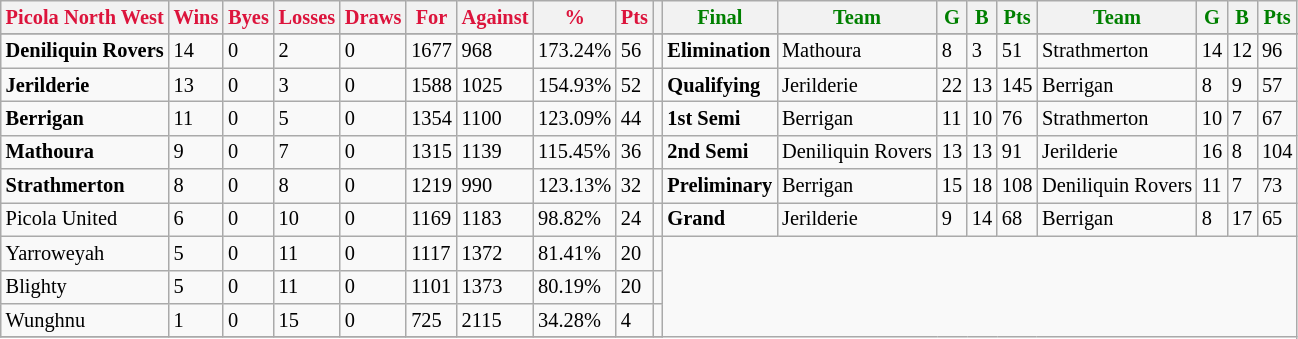<table style="font-size: 85%; text-align: left;" class="wikitable">
<tr>
<th style="color:crimson">Picola North West</th>
<th style="color:crimson">Wins</th>
<th style="color:crimson">Byes</th>
<th style="color:crimson">Losses</th>
<th style="color:crimson">Draws</th>
<th style="color:crimson">For</th>
<th style="color:crimson">Against</th>
<th style="color:crimson">%</th>
<th style="color:crimson">Pts</th>
<th></th>
<th style="color:green">Final</th>
<th style="color:green">Team</th>
<th style="color:green">G</th>
<th style="color:green">B</th>
<th style="color:green">Pts</th>
<th style="color:green">Team</th>
<th style="color:green">G</th>
<th style="color:green">B</th>
<th style="color:green">Pts</th>
</tr>
<tr>
</tr>
<tr>
</tr>
<tr>
<td><strong>	Deniliquin Rovers	</strong></td>
<td>14</td>
<td>0</td>
<td>2</td>
<td>0</td>
<td>1677</td>
<td>968</td>
<td>173.24%</td>
<td>56</td>
<td></td>
<td><strong>Elimination</strong></td>
<td>Mathoura</td>
<td>8</td>
<td>3</td>
<td>51</td>
<td>Strathmerton</td>
<td>14</td>
<td>12</td>
<td>96</td>
</tr>
<tr>
<td><strong>	Jerilderie	</strong></td>
<td>13</td>
<td>0</td>
<td>3</td>
<td>0</td>
<td>1588</td>
<td>1025</td>
<td>154.93%</td>
<td>52</td>
<td></td>
<td><strong>Qualifying</strong></td>
<td>Jerilderie</td>
<td>22</td>
<td>13</td>
<td>145</td>
<td>Berrigan</td>
<td>8</td>
<td>9</td>
<td>57</td>
</tr>
<tr>
<td><strong>	Berrigan	</strong></td>
<td>11</td>
<td>0</td>
<td>5</td>
<td>0</td>
<td>1354</td>
<td>1100</td>
<td>123.09%</td>
<td>44</td>
<td></td>
<td><strong>1st Semi</strong></td>
<td>Berrigan</td>
<td>11</td>
<td>10</td>
<td>76</td>
<td>Strathmerton</td>
<td>10</td>
<td>7</td>
<td>67</td>
</tr>
<tr>
<td><strong>	Mathoura	</strong></td>
<td>9</td>
<td>0</td>
<td>7</td>
<td>0</td>
<td>1315</td>
<td>1139</td>
<td>115.45%</td>
<td>36</td>
<td></td>
<td><strong>2nd Semi</strong></td>
<td>Deniliquin Rovers</td>
<td>13</td>
<td>13</td>
<td>91</td>
<td>Jerilderie</td>
<td>16</td>
<td>8</td>
<td>104</td>
</tr>
<tr>
<td><strong>	Strathmerton	</strong></td>
<td>8</td>
<td>0</td>
<td>8</td>
<td>0</td>
<td>1219</td>
<td>990</td>
<td>123.13%</td>
<td>32</td>
<td></td>
<td><strong>Preliminary</strong></td>
<td>Berrigan</td>
<td>15</td>
<td>18</td>
<td>108</td>
<td>Deniliquin Rovers</td>
<td>11</td>
<td>7</td>
<td>73</td>
</tr>
<tr>
<td>Picola United</td>
<td>6</td>
<td>0</td>
<td>10</td>
<td>0</td>
<td>1169</td>
<td>1183</td>
<td>98.82%</td>
<td>24</td>
<td></td>
<td><strong>Grand</strong></td>
<td>Jerilderie</td>
<td>9</td>
<td>14</td>
<td>68</td>
<td>Berrigan</td>
<td>8</td>
<td>17</td>
<td>65</td>
</tr>
<tr>
<td>Yarroweyah</td>
<td>5</td>
<td>0</td>
<td>11</td>
<td>0</td>
<td>1117</td>
<td>1372</td>
<td>81.41%</td>
<td>20</td>
<td></td>
</tr>
<tr>
<td>Blighty</td>
<td>5</td>
<td>0</td>
<td>11</td>
<td>0</td>
<td>1101</td>
<td>1373</td>
<td>80.19%</td>
<td>20</td>
<td></td>
</tr>
<tr>
<td>Wunghnu</td>
<td>1</td>
<td>0</td>
<td>15</td>
<td>0</td>
<td>725</td>
<td>2115</td>
<td>34.28%</td>
<td>4</td>
<td></td>
</tr>
<tr>
</tr>
</table>
